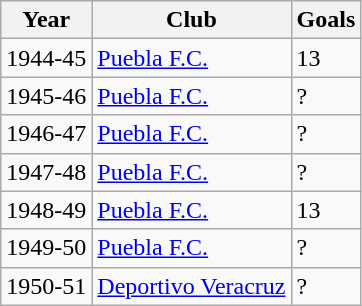<table class="wikitable">
<tr>
<th>Year</th>
<th>Club</th>
<th>Goals</th>
</tr>
<tr bgcolor=>
<td>1944-45</td>
<td><a href='#'>Puebla F.C.</a></td>
<td>13</td>
</tr>
<tr>
<td>1945-46</td>
<td><a href='#'>Puebla F.C.</a></td>
<td>?</td>
</tr>
<tr>
<td>1946-47</td>
<td><a href='#'>Puebla F.C.</a></td>
<td>?</td>
</tr>
<tr>
<td>1947-48</td>
<td><a href='#'>Puebla F.C.</a></td>
<td>?</td>
</tr>
<tr>
<td>1948-49</td>
<td><a href='#'>Puebla F.C.</a></td>
<td>13</td>
</tr>
<tr>
<td>1949-50</td>
<td><a href='#'>Puebla F.C.</a></td>
<td>?</td>
</tr>
<tr>
<td>1950-51</td>
<td><a href='#'>Deportivo Veracruz</a></td>
<td>?</td>
</tr>
</table>
